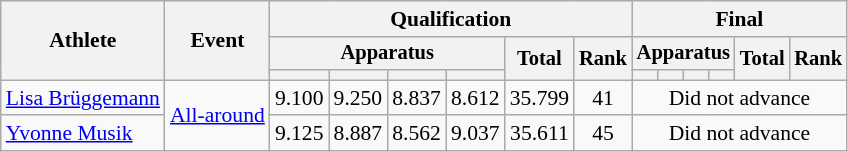<table class="wikitable" style="font-size:90%">
<tr>
<th rowspan=3>Athlete</th>
<th rowspan=3>Event</th>
<th colspan=6>Qualification</th>
<th colspan=6>Final</th>
</tr>
<tr style="font-size:95%">
<th colspan=4>Apparatus</th>
<th rowspan=2>Total</th>
<th rowspan=2>Rank</th>
<th colspan=4>Apparatus</th>
<th rowspan=2>Total</th>
<th rowspan=2>Rank</th>
</tr>
<tr style="font-size:95%">
<th></th>
<th></th>
<th></th>
<th></th>
<th></th>
<th></th>
<th></th>
<th></th>
</tr>
<tr align=center>
<td align=left><a href='#'>Lisa Brüggemann</a></td>
<td align=left rowspan=2><a href='#'>All-around</a></td>
<td>9.100</td>
<td>9.250</td>
<td>8.837</td>
<td>8.612</td>
<td>35.799</td>
<td>41</td>
<td colspan=6>Did not advance</td>
</tr>
<tr align=center>
<td align=left><a href='#'>Yvonne Musik</a></td>
<td>9.125</td>
<td>8.887</td>
<td>8.562</td>
<td>9.037</td>
<td>35.611</td>
<td>45</td>
<td colspan=6>Did not advance</td>
</tr>
</table>
